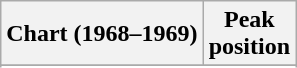<table class="wikitable sortable plainrowheaders" style="text-align:center">
<tr>
<th scope="col">Chart (1968–1969)</th>
<th scope="col">Peak<br> position</th>
</tr>
<tr>
</tr>
<tr>
</tr>
</table>
